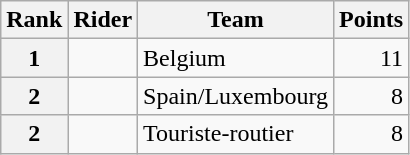<table class="wikitable">
<tr>
<th scope="col">Rank</th>
<th scope="col">Rider</th>
<th scope="col">Team</th>
<th scope="col">Points</th>
</tr>
<tr>
<th scope="row">1</th>
<td></td>
<td>Belgium</td>
<td style="text-align:right;">11</td>
</tr>
<tr>
<th scope="row">2</th>
<td></td>
<td>Spain/Luxembourg</td>
<td style="text-align:right;">8</td>
</tr>
<tr>
<th scope="row">2</th>
<td></td>
<td>Touriste-routier</td>
<td style="text-align:right;">8</td>
</tr>
</table>
